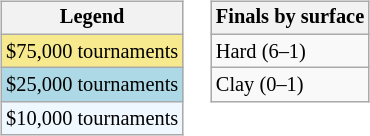<table>
<tr valign=top>
<td><br><table class=wikitable style="font-size:85%">
<tr>
<th>Legend</th>
</tr>
<tr style="background:#f7e98e;">
<td>$75,000 tournaments</td>
</tr>
<tr style="background:lightblue;">
<td>$25,000 tournaments</td>
</tr>
<tr style="background:#f0f8ff;">
<td>$10,000 tournaments</td>
</tr>
</table>
</td>
<td><br><table class="wikitable" style="font-size:85%">
<tr>
<th>Finals by surface</th>
</tr>
<tr>
<td>Hard (6–1)</td>
</tr>
<tr>
<td>Clay (0–1)</td>
</tr>
</table>
</td>
</tr>
</table>
